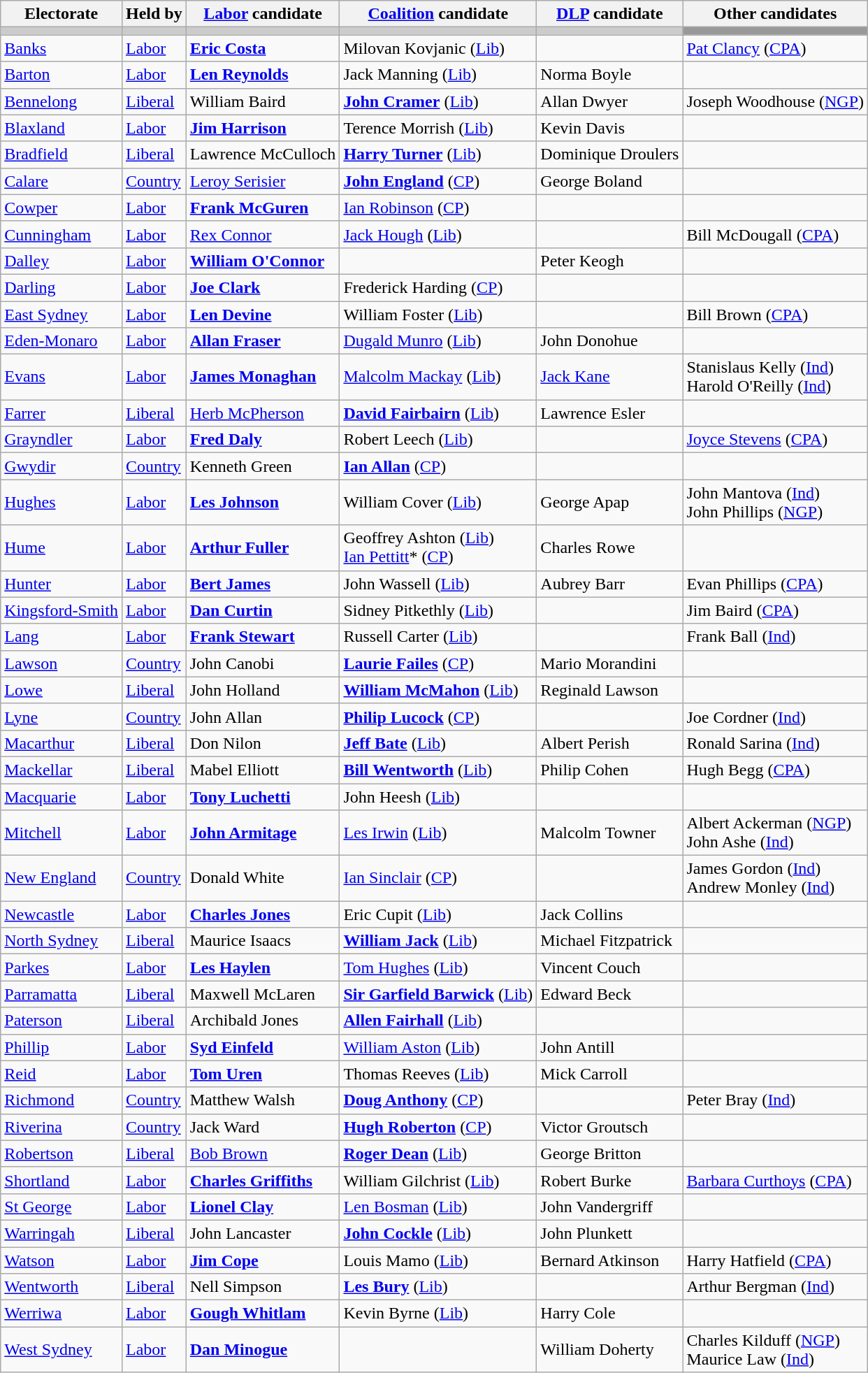<table class="wikitable">
<tr>
<th>Electorate</th>
<th>Held by</th>
<th><a href='#'>Labor</a> candidate</th>
<th><a href='#'>Coalition</a> candidate</th>
<th><a href='#'>DLP</a> candidate</th>
<th>Other candidates</th>
</tr>
<tr bgcolor="#cccccc">
<td></td>
<td></td>
<td></td>
<td></td>
<td></td>
<td bgcolor="#999999"></td>
</tr>
<tr>
<td><a href='#'>Banks</a></td>
<td><a href='#'>Labor</a></td>
<td><strong><a href='#'>Eric Costa</a></strong></td>
<td>Milovan Kovjanic (<a href='#'>Lib</a>)</td>
<td></td>
<td><a href='#'>Pat Clancy</a> (<a href='#'>CPA</a>)</td>
</tr>
<tr>
<td><a href='#'>Barton</a></td>
<td><a href='#'>Labor</a></td>
<td><strong><a href='#'>Len Reynolds</a></strong></td>
<td>Jack Manning (<a href='#'>Lib</a>)</td>
<td>Norma Boyle</td>
<td></td>
</tr>
<tr>
<td><a href='#'>Bennelong</a></td>
<td><a href='#'>Liberal</a></td>
<td>William Baird</td>
<td><strong><a href='#'>John Cramer</a></strong> (<a href='#'>Lib</a>)</td>
<td>Allan Dwyer</td>
<td>Joseph Woodhouse (<a href='#'>NGP</a>)</td>
</tr>
<tr>
<td><a href='#'>Blaxland</a></td>
<td><a href='#'>Labor</a></td>
<td><strong><a href='#'>Jim Harrison</a></strong></td>
<td>Terence Morrish (<a href='#'>Lib</a>)</td>
<td>Kevin Davis</td>
<td></td>
</tr>
<tr>
<td><a href='#'>Bradfield</a></td>
<td><a href='#'>Liberal</a></td>
<td>Lawrence McCulloch</td>
<td><strong><a href='#'>Harry Turner</a></strong> (<a href='#'>Lib</a>)</td>
<td>Dominique Droulers</td>
<td></td>
</tr>
<tr>
<td><a href='#'>Calare</a></td>
<td><a href='#'>Country</a></td>
<td><a href='#'>Leroy Serisier</a></td>
<td><strong><a href='#'>John England</a></strong> (<a href='#'>CP</a>)</td>
<td>George Boland</td>
<td></td>
</tr>
<tr>
<td><a href='#'>Cowper</a></td>
<td><a href='#'>Labor</a></td>
<td><strong><a href='#'>Frank McGuren</a></strong></td>
<td><a href='#'>Ian Robinson</a> (<a href='#'>CP</a>)</td>
<td></td>
<td></td>
</tr>
<tr>
<td><a href='#'>Cunningham</a></td>
<td><a href='#'>Labor</a></td>
<td><a href='#'>Rex Connor</a></td>
<td><a href='#'>Jack Hough</a> (<a href='#'>Lib</a>)</td>
<td></td>
<td>Bill McDougall (<a href='#'>CPA</a>)</td>
</tr>
<tr>
<td><a href='#'>Dalley</a></td>
<td><a href='#'>Labor</a></td>
<td><strong><a href='#'>William O'Connor</a></strong></td>
<td></td>
<td>Peter Keogh</td>
<td></td>
</tr>
<tr>
<td><a href='#'>Darling</a></td>
<td><a href='#'>Labor</a></td>
<td><strong><a href='#'>Joe Clark</a></strong></td>
<td>Frederick Harding (<a href='#'>CP</a>)</td>
<td></td>
<td></td>
</tr>
<tr>
<td><a href='#'>East Sydney</a></td>
<td><a href='#'>Labor</a></td>
<td><strong><a href='#'>Len Devine</a></strong></td>
<td>William Foster (<a href='#'>Lib</a>)</td>
<td></td>
<td>Bill Brown (<a href='#'>CPA</a>)</td>
</tr>
<tr>
<td><a href='#'>Eden-Monaro</a></td>
<td><a href='#'>Labor</a></td>
<td><strong><a href='#'>Allan Fraser</a></strong></td>
<td><a href='#'>Dugald Munro</a> (<a href='#'>Lib</a>)</td>
<td>John Donohue</td>
<td></td>
</tr>
<tr>
<td><a href='#'>Evans</a></td>
<td><a href='#'>Labor</a></td>
<td><strong><a href='#'>James Monaghan</a></strong></td>
<td><a href='#'>Malcolm Mackay</a> (<a href='#'>Lib</a>)</td>
<td><a href='#'>Jack Kane</a></td>
<td>Stanislaus Kelly (<a href='#'>Ind</a>)<br>Harold O'Reilly (<a href='#'>Ind</a>)</td>
</tr>
<tr>
<td><a href='#'>Farrer</a></td>
<td><a href='#'>Liberal</a></td>
<td><a href='#'>Herb McPherson</a></td>
<td><strong><a href='#'>David Fairbairn</a></strong> (<a href='#'>Lib</a>)</td>
<td>Lawrence Esler</td>
<td></td>
</tr>
<tr>
<td><a href='#'>Grayndler</a></td>
<td><a href='#'>Labor</a></td>
<td><strong><a href='#'>Fred Daly</a></strong></td>
<td>Robert Leech (<a href='#'>Lib</a>)</td>
<td></td>
<td><a href='#'>Joyce Stevens</a> (<a href='#'>CPA</a>)</td>
</tr>
<tr>
<td><a href='#'>Gwydir</a></td>
<td><a href='#'>Country</a></td>
<td>Kenneth Green</td>
<td><strong><a href='#'>Ian Allan</a></strong> (<a href='#'>CP</a>)</td>
<td></td>
<td></td>
</tr>
<tr>
<td><a href='#'>Hughes</a></td>
<td><a href='#'>Labor</a></td>
<td><strong><a href='#'>Les Johnson</a></strong></td>
<td>William Cover (<a href='#'>Lib</a>)</td>
<td>George Apap</td>
<td>John Mantova (<a href='#'>Ind</a>)<br>John Phillips (<a href='#'>NGP</a>)</td>
</tr>
<tr>
<td><a href='#'>Hume</a></td>
<td><a href='#'>Labor</a></td>
<td><strong><a href='#'>Arthur Fuller</a></strong></td>
<td>Geoffrey Ashton (<a href='#'>Lib</a>)<br><a href='#'>Ian Pettitt</a>* (<a href='#'>CP</a>)</td>
<td>Charles Rowe</td>
<td></td>
</tr>
<tr>
<td><a href='#'>Hunter</a></td>
<td><a href='#'>Labor</a></td>
<td><strong><a href='#'>Bert James</a></strong></td>
<td>John Wassell (<a href='#'>Lib</a>)</td>
<td>Aubrey Barr</td>
<td>Evan Phillips (<a href='#'>CPA</a>)</td>
</tr>
<tr>
<td><a href='#'>Kingsford-Smith</a></td>
<td><a href='#'>Labor</a></td>
<td><strong><a href='#'>Dan Curtin</a></strong></td>
<td>Sidney Pitkethly (<a href='#'>Lib</a>)</td>
<td></td>
<td>Jim Baird (<a href='#'>CPA</a>)</td>
</tr>
<tr>
<td><a href='#'>Lang</a></td>
<td><a href='#'>Labor</a></td>
<td><strong><a href='#'>Frank Stewart</a></strong></td>
<td>Russell Carter (<a href='#'>Lib</a>)</td>
<td></td>
<td>Frank Ball (<a href='#'>Ind</a>)</td>
</tr>
<tr>
<td><a href='#'>Lawson</a></td>
<td><a href='#'>Country</a></td>
<td>John Canobi</td>
<td><strong><a href='#'>Laurie Failes</a></strong> (<a href='#'>CP</a>)</td>
<td>Mario Morandini</td>
<td></td>
</tr>
<tr>
<td><a href='#'>Lowe</a></td>
<td><a href='#'>Liberal</a></td>
<td>John Holland</td>
<td><strong><a href='#'>William McMahon</a></strong> (<a href='#'>Lib</a>)</td>
<td>Reginald Lawson</td>
<td></td>
</tr>
<tr>
<td><a href='#'>Lyne</a></td>
<td><a href='#'>Country</a></td>
<td>John Allan</td>
<td><strong><a href='#'>Philip Lucock</a></strong> (<a href='#'>CP</a>)</td>
<td></td>
<td>Joe Cordner (<a href='#'>Ind</a>)</td>
</tr>
<tr>
<td><a href='#'>Macarthur</a></td>
<td><a href='#'>Liberal</a></td>
<td>Don Nilon</td>
<td><strong><a href='#'>Jeff Bate</a></strong> (<a href='#'>Lib</a>)</td>
<td>Albert Perish</td>
<td>Ronald Sarina (<a href='#'>Ind</a>)</td>
</tr>
<tr>
<td><a href='#'>Mackellar</a></td>
<td><a href='#'>Liberal</a></td>
<td>Mabel Elliott</td>
<td><strong><a href='#'>Bill Wentworth</a></strong> (<a href='#'>Lib</a>)</td>
<td>Philip Cohen</td>
<td>Hugh Begg (<a href='#'>CPA</a>)</td>
</tr>
<tr>
<td><a href='#'>Macquarie</a></td>
<td><a href='#'>Labor</a></td>
<td><strong><a href='#'>Tony Luchetti</a></strong></td>
<td>John Heesh (<a href='#'>Lib</a>)</td>
<td></td>
<td></td>
</tr>
<tr>
<td><a href='#'>Mitchell</a></td>
<td><a href='#'>Labor</a></td>
<td><strong><a href='#'>John Armitage</a></strong></td>
<td><a href='#'>Les Irwin</a> (<a href='#'>Lib</a>)</td>
<td>Malcolm Towner</td>
<td>Albert Ackerman (<a href='#'>NGP</a>)<br>John Ashe (<a href='#'>Ind</a>)</td>
</tr>
<tr>
<td><a href='#'>New England</a></td>
<td><a href='#'>Country</a></td>
<td>Donald White</td>
<td><a href='#'>Ian Sinclair</a> (<a href='#'>CP</a>)</td>
<td></td>
<td>James Gordon (<a href='#'>Ind</a>)<br>Andrew Monley (<a href='#'>Ind</a>)</td>
</tr>
<tr>
<td><a href='#'>Newcastle</a></td>
<td><a href='#'>Labor</a></td>
<td><strong><a href='#'>Charles Jones</a></strong></td>
<td>Eric Cupit (<a href='#'>Lib</a>)</td>
<td>Jack Collins</td>
<td></td>
</tr>
<tr>
<td><a href='#'>North Sydney</a></td>
<td><a href='#'>Liberal</a></td>
<td>Maurice Isaacs</td>
<td><strong><a href='#'>William Jack</a></strong> (<a href='#'>Lib</a>)</td>
<td>Michael Fitzpatrick</td>
<td></td>
</tr>
<tr>
<td><a href='#'>Parkes</a></td>
<td><a href='#'>Labor</a></td>
<td><strong><a href='#'>Les Haylen</a></strong></td>
<td><a href='#'>Tom Hughes</a> (<a href='#'>Lib</a>)</td>
<td>Vincent Couch</td>
<td></td>
</tr>
<tr>
<td><a href='#'>Parramatta</a></td>
<td><a href='#'>Liberal</a></td>
<td>Maxwell McLaren</td>
<td><strong><a href='#'>Sir Garfield Barwick</a></strong> (<a href='#'>Lib</a>)</td>
<td>Edward Beck</td>
<td></td>
</tr>
<tr>
<td><a href='#'>Paterson</a></td>
<td><a href='#'>Liberal</a></td>
<td>Archibald Jones</td>
<td><strong><a href='#'>Allen Fairhall</a></strong> (<a href='#'>Lib</a>)</td>
<td></td>
<td></td>
</tr>
<tr>
<td><a href='#'>Phillip</a></td>
<td><a href='#'>Labor</a></td>
<td><strong><a href='#'>Syd Einfeld</a></strong></td>
<td><a href='#'>William Aston</a> (<a href='#'>Lib</a>)</td>
<td>John Antill</td>
<td></td>
</tr>
<tr>
<td><a href='#'>Reid</a></td>
<td><a href='#'>Labor</a></td>
<td><strong><a href='#'>Tom Uren</a></strong></td>
<td>Thomas Reeves (<a href='#'>Lib</a>)</td>
<td>Mick Carroll</td>
<td></td>
</tr>
<tr>
<td><a href='#'>Richmond</a></td>
<td><a href='#'>Country</a></td>
<td>Matthew Walsh</td>
<td><strong><a href='#'>Doug Anthony</a></strong> (<a href='#'>CP</a>)</td>
<td></td>
<td>Peter Bray (<a href='#'>Ind</a>)</td>
</tr>
<tr>
<td><a href='#'>Riverina</a></td>
<td><a href='#'>Country</a></td>
<td>Jack Ward</td>
<td><strong><a href='#'>Hugh Roberton</a></strong> (<a href='#'>CP</a>)</td>
<td>Victor Groutsch</td>
<td></td>
</tr>
<tr>
<td><a href='#'>Robertson</a></td>
<td><a href='#'>Liberal</a></td>
<td><a href='#'>Bob Brown</a></td>
<td><strong><a href='#'>Roger Dean</a></strong> (<a href='#'>Lib</a>)</td>
<td>George Britton</td>
<td></td>
</tr>
<tr>
<td><a href='#'>Shortland</a></td>
<td><a href='#'>Labor</a></td>
<td><strong><a href='#'>Charles Griffiths</a></strong></td>
<td>William Gilchrist (<a href='#'>Lib</a>)</td>
<td>Robert Burke</td>
<td><a href='#'>Barbara Curthoys</a> (<a href='#'>CPA</a>)</td>
</tr>
<tr>
<td><a href='#'>St George</a></td>
<td><a href='#'>Labor</a></td>
<td><strong><a href='#'>Lionel Clay</a></strong></td>
<td><a href='#'>Len Bosman</a> (<a href='#'>Lib</a>)</td>
<td>John Vandergriff</td>
<td></td>
</tr>
<tr>
<td><a href='#'>Warringah</a></td>
<td><a href='#'>Liberal</a></td>
<td>John Lancaster</td>
<td><strong><a href='#'>John Cockle</a></strong> (<a href='#'>Lib</a>)</td>
<td>John Plunkett</td>
<td></td>
</tr>
<tr>
<td><a href='#'>Watson</a></td>
<td><a href='#'>Labor</a></td>
<td><strong><a href='#'>Jim Cope</a></strong></td>
<td>Louis Mamo (<a href='#'>Lib</a>)</td>
<td>Bernard Atkinson</td>
<td>Harry Hatfield (<a href='#'>CPA</a>)</td>
</tr>
<tr>
<td><a href='#'>Wentworth</a></td>
<td><a href='#'>Liberal</a></td>
<td>Nell Simpson</td>
<td><strong><a href='#'>Les Bury</a></strong> (<a href='#'>Lib</a>)</td>
<td></td>
<td>Arthur Bergman (<a href='#'>Ind</a>)</td>
</tr>
<tr>
<td><a href='#'>Werriwa</a></td>
<td><a href='#'>Labor</a></td>
<td><strong><a href='#'>Gough Whitlam</a></strong></td>
<td>Kevin Byrne (<a href='#'>Lib</a>)</td>
<td>Harry Cole</td>
<td></td>
</tr>
<tr>
<td><a href='#'>West Sydney</a></td>
<td><a href='#'>Labor</a></td>
<td><strong><a href='#'>Dan Minogue</a></strong></td>
<td></td>
<td>William Doherty</td>
<td>Charles Kilduff (<a href='#'>NGP</a>)<br>Maurice Law (<a href='#'>Ind</a>)</td>
</tr>
</table>
